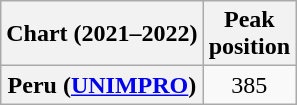<table class="wikitable sortable plainrowheaders" style="text-align:center">
<tr>
<th scope="col">Chart (2021–2022)</th>
<th scope="col">Peak<br>position</th>
</tr>
<tr>
<th scope="row">Peru (<a href='#'>UNIMPRO</a>)</th>
<td>385</td>
</tr>
</table>
